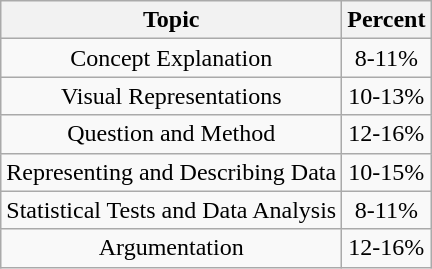<table class="wikitable" style="text-align:center">
<tr>
<th>Topic</th>
<th>Percent</th>
</tr>
<tr>
<td>Concept Explanation</td>
<td>8-11%</td>
</tr>
<tr>
<td>Visual Representations</td>
<td>10-13%</td>
</tr>
<tr>
<td>Question and Method</td>
<td>12-16%</td>
</tr>
<tr>
<td>Representing and Describing Data</td>
<td>10-15%</td>
</tr>
<tr>
<td>Statistical Tests and Data Analysis</td>
<td>8-11%</td>
</tr>
<tr>
<td>Argumentation</td>
<td>12-16%</td>
</tr>
</table>
